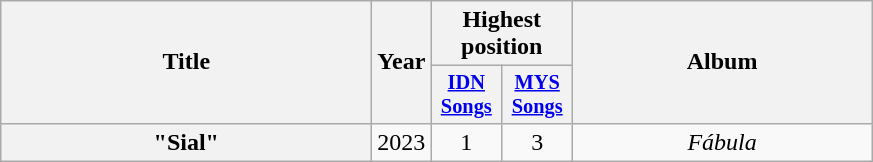<table class="wikitable plainrowheaders" style="text-align:center">
<tr>
<th rowspan="2" scope="col" style="width:15em;">Title</th>
<th rowspan="2" scope="col">Year</th>
<th colspan="2" scope="col">Highest position</th>
<th rowspan="2" scope="col" style="width:12em;">Album</th>
</tr>
<tr>
<th scope="col" style="width:3em;font-size:85%;"><a href='#'>IDN Songs</a></th>
<th scope="col" style="width:3em;font-size:85%;"><a href='#'>MYS Songs</a></th>
</tr>
<tr>
<th scope="row">"Sial"</th>
<td>2023</td>
<td>1</td>
<td>3</td>
<td><em>Fábula</em></td>
</tr>
</table>
